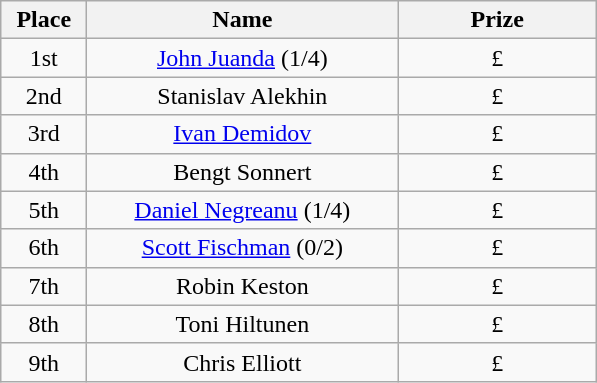<table class="wikitable">
<tr>
<th width="50">Place</th>
<th width="200">Name</th>
<th width="125">Prize</th>
</tr>
<tr>
<td align="center">1st</td>
<td align="center"><a href='#'>John Juanda</a> (1/4)</td>
<td align="center">£</td>
</tr>
<tr>
<td align="center">2nd</td>
<td align="center">Stanislav Alekhin</td>
<td align="center">£</td>
</tr>
<tr>
<td align="center">3rd</td>
<td align="center"><a href='#'>Ivan Demidov</a></td>
<td align="center">£</td>
</tr>
<tr>
<td align="center">4th</td>
<td align="center">Bengt Sonnert</td>
<td align="center">£</td>
</tr>
<tr>
<td align="center">5th</td>
<td align="center"><a href='#'>Daniel Negreanu</a> (1/4)</td>
<td align="center">£</td>
</tr>
<tr>
<td align="center">6th</td>
<td align="center"><a href='#'>Scott Fischman</a> (0/2)</td>
<td align="center">£</td>
</tr>
<tr>
<td align="center">7th</td>
<td align="center">Robin Keston</td>
<td align="center">£</td>
</tr>
<tr>
<td align="center">8th</td>
<td align="center">Toni Hiltunen</td>
<td align="center">£</td>
</tr>
<tr>
<td align="center">9th</td>
<td align="center">Chris Elliott</td>
<td align="center">£</td>
</tr>
</table>
